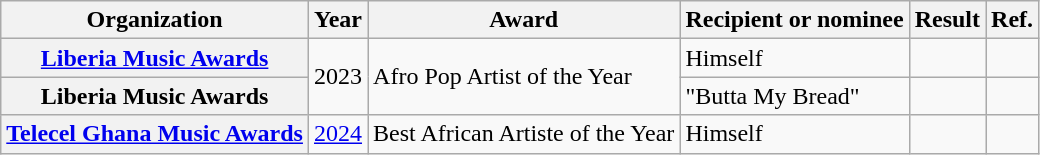<table class="wikitable sortable plainrowheaders">
<tr>
<th>Organization</th>
<th>Year</th>
<th>Award</th>
<th>Recipient or nominee</th>
<th>Result</th>
<th>Ref.</th>
</tr>
<tr>
<th scope="row"><a href='#'>Liberia Music Awards</a></th>
<td rowspan="2">2023</td>
<td rowspan="2">Afro Pop Artist of the Year</td>
<td>Himself</td>
<td></td>
<td style="text-align:center;"></td>
</tr>
<tr>
<th scope="row">Liberia Music Awards</th>
<td>"Butta My Bread"</td>
<td></td>
<td style="text-align:center;"></td>
</tr>
<tr>
<th scope="row"><a href='#'>Telecel Ghana Music Awards</a></th>
<td><a href='#'>2024</a></td>
<td>Best African Artiste of the Year</td>
<td>Himself</td>
<td></td>
<td style="text-align:center;"></td>
</tr>
</table>
